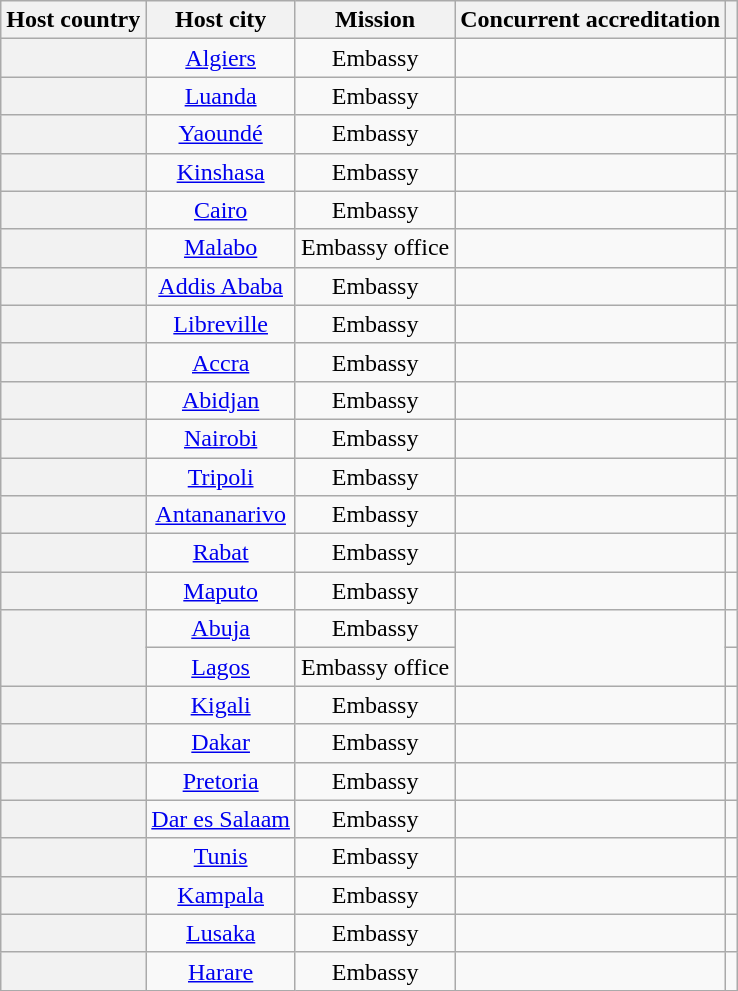<table class="wikitable plainrowheaders" style="text-align:center;">
<tr>
<th scope="col">Host country</th>
<th scope="col">Host city</th>
<th scope="col">Mission</th>
<th scope="col">Concurrent accreditation</th>
<th scope="col"></th>
</tr>
<tr>
<th scope="row"></th>
<td><a href='#'>Algiers</a></td>
<td>Embassy</td>
<td></td>
<td></td>
</tr>
<tr>
<th scope="row"></th>
<td><a href='#'>Luanda</a></td>
<td>Embassy</td>
<td></td>
<td></td>
</tr>
<tr>
<th scope="row"></th>
<td><a href='#'>Yaoundé</a></td>
<td>Embassy</td>
<td></td>
<td></td>
</tr>
<tr>
<th scope="row"></th>
<td><a href='#'>Kinshasa</a></td>
<td>Embassy</td>
<td></td>
<td></td>
</tr>
<tr>
<th scope="row"></th>
<td><a href='#'>Cairo</a></td>
<td>Embassy</td>
<td></td>
<td></td>
</tr>
<tr>
<th scope="row"></th>
<td><a href='#'>Malabo</a></td>
<td>Embassy office</td>
<td></td>
<td></td>
</tr>
<tr>
<th scope="row"></th>
<td><a href='#'>Addis Ababa</a></td>
<td>Embassy</td>
<td></td>
<td></td>
</tr>
<tr>
<th scope="row"></th>
<td><a href='#'>Libreville</a></td>
<td>Embassy</td>
<td></td>
<td></td>
</tr>
<tr>
<th scope="row"></th>
<td><a href='#'>Accra</a></td>
<td>Embassy</td>
<td></td>
<td></td>
</tr>
<tr>
<th scope="row"></th>
<td><a href='#'>Abidjan</a></td>
<td>Embassy</td>
<td></td>
<td></td>
</tr>
<tr>
<th scope="row"></th>
<td><a href='#'>Nairobi</a></td>
<td>Embassy</td>
<td></td>
<td></td>
</tr>
<tr>
<th scope="row"></th>
<td><a href='#'>Tripoli</a></td>
<td>Embassy</td>
<td></td>
<td></td>
</tr>
<tr>
<th scope="row"></th>
<td><a href='#'>Antananarivo</a></td>
<td>Embassy</td>
<td></td>
<td></td>
</tr>
<tr>
<th scope="row"></th>
<td><a href='#'>Rabat</a></td>
<td>Embassy</td>
<td></td>
<td></td>
</tr>
<tr>
<th scope="row"></th>
<td><a href='#'>Maputo</a></td>
<td>Embassy</td>
<td></td>
<td></td>
</tr>
<tr>
<th scope="row" rowspan="2"></th>
<td><a href='#'>Abuja</a></td>
<td>Embassy</td>
<td rowspan="2"></td>
<td></td>
</tr>
<tr>
<td><a href='#'>Lagos</a></td>
<td>Embassy office</td>
<td></td>
</tr>
<tr>
<th scope="row"></th>
<td><a href='#'>Kigali</a></td>
<td>Embassy</td>
<td></td>
<td></td>
</tr>
<tr>
<th scope="row"></th>
<td><a href='#'>Dakar</a></td>
<td>Embassy</td>
<td></td>
<td></td>
</tr>
<tr>
<th scope="row"></th>
<td><a href='#'>Pretoria</a></td>
<td>Embassy</td>
<td></td>
<td></td>
</tr>
<tr>
<th scope="row"></th>
<td><a href='#'>Dar es Salaam</a></td>
<td>Embassy</td>
<td></td>
<td></td>
</tr>
<tr>
<th scope="row"></th>
<td><a href='#'>Tunis</a></td>
<td>Embassy</td>
<td></td>
<td></td>
</tr>
<tr>
<th scope="row"></th>
<td><a href='#'>Kampala</a></td>
<td>Embassy</td>
<td></td>
<td></td>
</tr>
<tr>
<th scope="row"></th>
<td><a href='#'>Lusaka</a></td>
<td>Embassy</td>
<td></td>
<td></td>
</tr>
<tr>
<th scope="row"></th>
<td><a href='#'>Harare</a></td>
<td>Embassy</td>
<td></td>
<td></td>
</tr>
</table>
